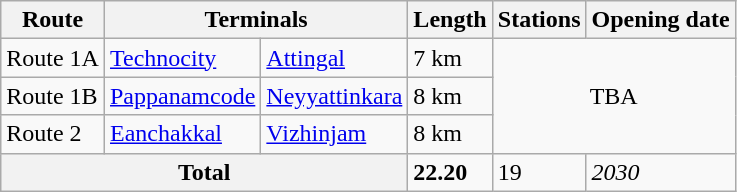<table class="wikitable">
<tr>
<th>Route</th>
<th colspan="2">Terminals</th>
<th>Length</th>
<th>Stations</th>
<th>Opening date</th>
</tr>
<tr>
<td>Route 1A</td>
<td><a href='#'>Technocity</a></td>
<td><a href='#'>Attingal</a></td>
<td>7 km</td>
<td colspan="2" rowspan="3" align="center">TBA</td>
</tr>
<tr>
<td>Route 1B</td>
<td><a href='#'>Pappanamcode</a></td>
<td><a href='#'>Neyyattinkara</a></td>
<td>8 km</td>
</tr>
<tr>
<td>Route 2</td>
<td><a href='#'>Eanchakkal</a></td>
<td><a href='#'>Vizhinjam</a></td>
<td>8 km</td>
</tr>
<tr>
<th colspan="3">Total</th>
<td><strong>22.20</strong></td>
<td>19</td>
<td><em>2030</em></td>
</tr>
</table>
